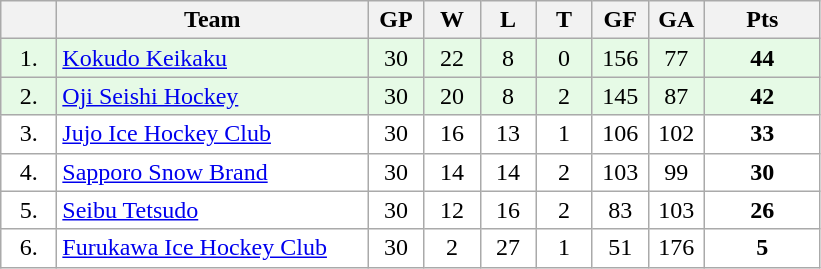<table class="wikitable">
<tr>
<th width="30"></th>
<th width="200">Team</th>
<th width="30">GP</th>
<th width="30">W</th>
<th width="30">L</th>
<th width="30">T</th>
<th width="30">GF</th>
<th width="30">GA</th>
<th width="70">Pts</th>
</tr>
<tr bgcolor="#e6fae6" align="center">
<td>1.</td>
<td align="left"><a href='#'>Kokudo Keikaku</a></td>
<td>30</td>
<td>22</td>
<td>8</td>
<td>0</td>
<td>156</td>
<td>77</td>
<td><strong>44</strong></td>
</tr>
<tr bgcolor="#e6fae6" align="center">
<td>2.</td>
<td align="left"><a href='#'>Oji Seishi Hockey</a></td>
<td>30</td>
<td>20</td>
<td>8</td>
<td>2</td>
<td>145</td>
<td>87</td>
<td><strong>42</strong></td>
</tr>
<tr bgcolor="#FFFFFF" align="center">
<td>3.</td>
<td align="left"><a href='#'>Jujo Ice Hockey Club</a></td>
<td>30</td>
<td>16</td>
<td>13</td>
<td>1</td>
<td>106</td>
<td>102</td>
<td><strong>33</strong></td>
</tr>
<tr bgcolor="#FFFFFF" align="center">
<td>4.</td>
<td align="left"><a href='#'>Sapporo Snow Brand</a></td>
<td>30</td>
<td>14</td>
<td>14</td>
<td>2</td>
<td>103</td>
<td>99</td>
<td><strong>30</strong></td>
</tr>
<tr bgcolor="#FFFFFF" align="center">
<td>5.</td>
<td align="left"><a href='#'>Seibu Tetsudo</a></td>
<td>30</td>
<td>12</td>
<td>16</td>
<td>2</td>
<td>83</td>
<td>103</td>
<td><strong>26</strong></td>
</tr>
<tr bgcolor="#FFFFFF" align="center">
<td>6.</td>
<td align="left"><a href='#'>Furukawa Ice Hockey Club</a></td>
<td>30</td>
<td>2</td>
<td>27</td>
<td>1</td>
<td>51</td>
<td>176</td>
<td><strong>5</strong></td>
</tr>
</table>
